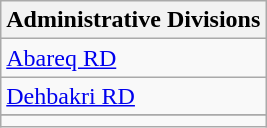<table class="wikitable">
<tr>
<th>Administrative Divisions</th>
</tr>
<tr>
<td><a href='#'>Abareq RD</a></td>
</tr>
<tr>
<td><a href='#'>Dehbakri RD</a></td>
</tr>
<tr>
</tr>
<tr>
<td colspan=1></td>
</tr>
</table>
